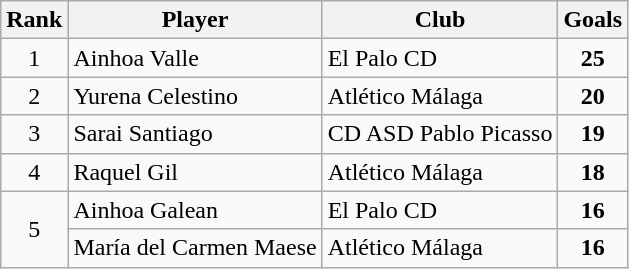<table class="wikitable" style="text-align:center">
<tr>
<th>Rank</th>
<th>Player</th>
<th>Club</th>
<th>Goals</th>
</tr>
<tr>
<td>1</td>
<td align="left">Ainhoa Valle</td>
<td align="left">El Palo CD</td>
<td><strong>25</strong></td>
</tr>
<tr>
<td>2</td>
<td align="left">Yurena Celestino</td>
<td align="left">Atlético Málaga</td>
<td><strong>20</strong></td>
</tr>
<tr>
<td>3</td>
<td align="left">Sarai Santiago</td>
<td align="left">CD ASD Pablo Picasso</td>
<td><strong>19</strong></td>
</tr>
<tr>
<td>4</td>
<td align="left">Raquel Gil</td>
<td align="left">Atlético Málaga</td>
<td><strong>18</strong></td>
</tr>
<tr>
<td rowspan="2">5</td>
<td align="left">Ainhoa Galean</td>
<td align="left">El Palo CD</td>
<td><strong>16</strong></td>
</tr>
<tr>
<td align="left">María del Carmen Maese</td>
<td align="left">Atlético Málaga</td>
<td><strong>16</strong></td>
</tr>
</table>
